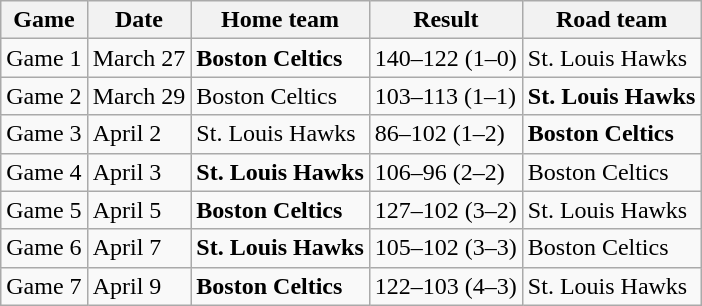<table class="wikitable">
<tr>
<th>Game</th>
<th>Date</th>
<th>Home team</th>
<th>Result</th>
<th>Road team</th>
</tr>
<tr>
<td>Game 1</td>
<td>March 27</td>
<td><strong>Boston Celtics</strong></td>
<td>140–122 (1–0)</td>
<td>St. Louis Hawks</td>
</tr>
<tr>
<td>Game 2</td>
<td>March 29</td>
<td>Boston Celtics</td>
<td>103–113 (1–1)</td>
<td><strong>St. Louis Hawks</strong></td>
</tr>
<tr>
<td>Game 3</td>
<td>April 2</td>
<td>St. Louis Hawks</td>
<td>86–102 (1–2)</td>
<td><strong>Boston Celtics</strong></td>
</tr>
<tr>
<td>Game 4</td>
<td>April 3</td>
<td><strong>St. Louis Hawks</strong></td>
<td>106–96 (2–2)</td>
<td>Boston Celtics</td>
</tr>
<tr>
<td>Game 5</td>
<td>April 5</td>
<td><strong>Boston Celtics</strong></td>
<td>127–102 (3–2)</td>
<td>St. Louis Hawks</td>
</tr>
<tr>
<td>Game 6</td>
<td>April 7</td>
<td><strong>St. Louis Hawks</strong></td>
<td>105–102 (3–3)</td>
<td>Boston Celtics</td>
</tr>
<tr>
<td>Game 7</td>
<td>April 9</td>
<td><strong>Boston Celtics</strong></td>
<td>122–103 (4–3)</td>
<td>St. Louis Hawks</td>
</tr>
</table>
